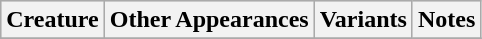<table class="wikitable">
<tr bgcolor="#CCCCCC">
<th>Creature</th>
<th>Other Appearances</th>
<th>Variants</th>
<th>Notes</th>
</tr>
<tr>
</tr>
</table>
